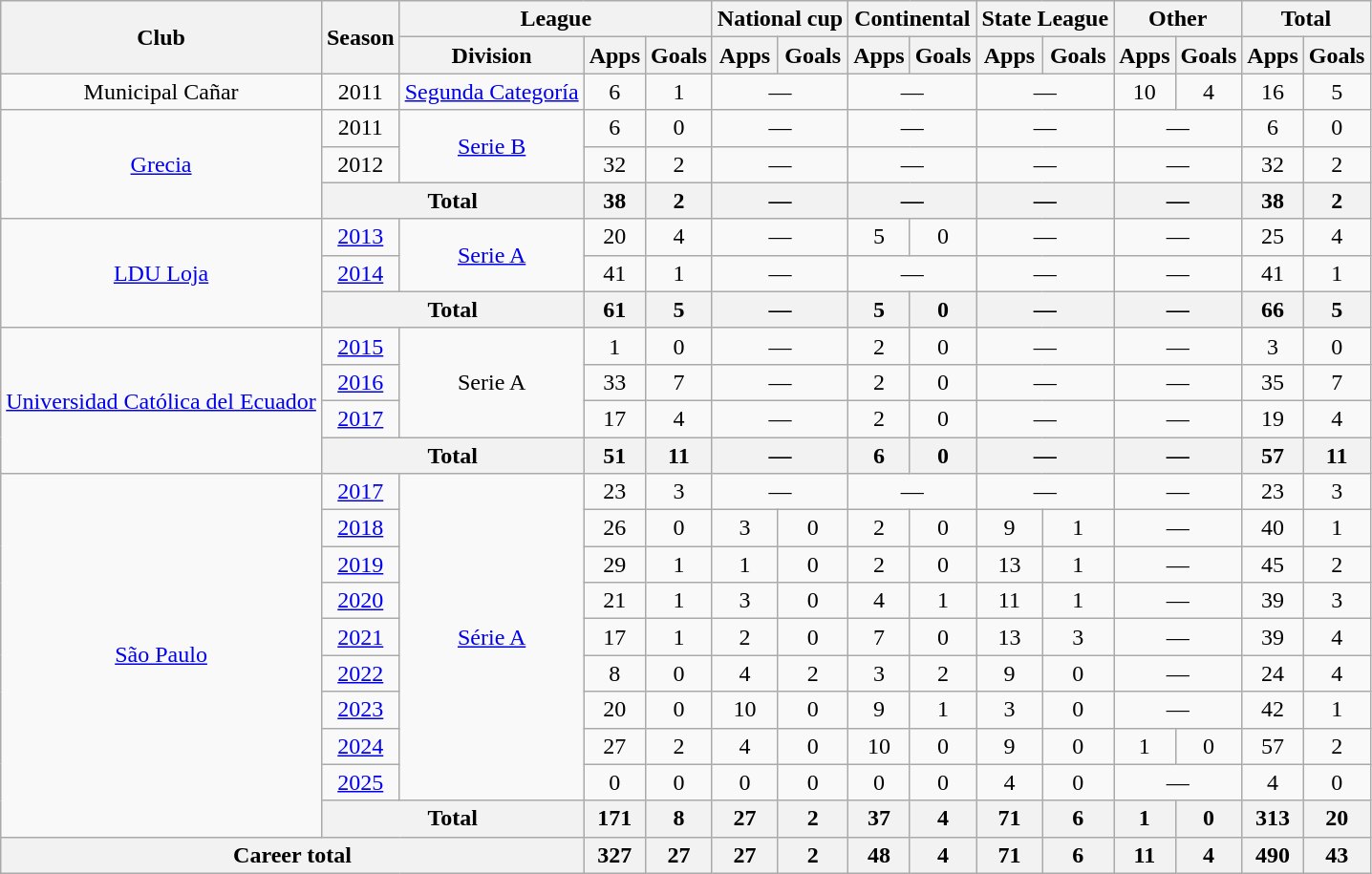<table class="wikitable" style="text-align:center">
<tr>
<th rowspan="2">Club</th>
<th rowspan="2">Season</th>
<th colspan="3">League</th>
<th colspan="2">National cup</th>
<th colspan="2">Continental</th>
<th colspan="2">State League</th>
<th colspan="2">Other</th>
<th colspan="2">Total</th>
</tr>
<tr>
<th>Division</th>
<th>Apps</th>
<th>Goals</th>
<th>Apps</th>
<th>Goals</th>
<th>Apps</th>
<th>Goals</th>
<th>Apps</th>
<th>Goals</th>
<th>Apps</th>
<th>Goals</th>
<th>Apps</th>
<th>Goals</th>
</tr>
<tr>
<td>Municipal Cañar</td>
<td>2011</td>
<td><a href='#'>Segunda Categoría</a></td>
<td>6</td>
<td>1</td>
<td colspan="2">—</td>
<td colspan="2">—</td>
<td colspan="2">—</td>
<td>10</td>
<td>4</td>
<td>16</td>
<td>5</td>
</tr>
<tr>
<td rowspan="3"><a href='#'>Grecia</a></td>
<td>2011</td>
<td rowspan="2"><a href='#'>Serie B</a></td>
<td>6</td>
<td>0</td>
<td colspan="2">—</td>
<td colspan="2">—</td>
<td colspan="2">—</td>
<td colspan="2">—</td>
<td>6</td>
<td>0</td>
</tr>
<tr>
<td>2012</td>
<td>32</td>
<td>2</td>
<td colspan="2">—</td>
<td colspan="2">—</td>
<td colspan="2">—</td>
<td colspan="2">—</td>
<td>32</td>
<td>2</td>
</tr>
<tr>
<th colspan="2">Total</th>
<th>38</th>
<th>2</th>
<th colspan="2">—</th>
<th colspan="2">—</th>
<th colspan="2">—</th>
<th colspan="2">—</th>
<th>38</th>
<th>2</th>
</tr>
<tr>
<td rowspan="3"><a href='#'>LDU Loja</a></td>
<td><a href='#'>2013</a></td>
<td rowspan="2"><a href='#'>Serie A</a></td>
<td>20</td>
<td>4</td>
<td colspan="2">—</td>
<td>5</td>
<td>0</td>
<td colspan="2">—</td>
<td colspan="2">—</td>
<td>25</td>
<td>4</td>
</tr>
<tr>
<td><a href='#'>2014</a></td>
<td>41</td>
<td>1</td>
<td colspan="2">—</td>
<td colspan="2">—</td>
<td colspan="2">—</td>
<td colspan="2">—</td>
<td>41</td>
<td>1</td>
</tr>
<tr>
<th colspan="2">Total</th>
<th>61</th>
<th>5</th>
<th colspan="2">—</th>
<th>5</th>
<th>0</th>
<th colspan="2">—</th>
<th colspan="2">—</th>
<th>66</th>
<th>5</th>
</tr>
<tr>
<td rowspan="4"><a href='#'>Universidad Católica del Ecuador</a></td>
<td><a href='#'>2015</a></td>
<td rowspan="3">Serie A</td>
<td>1</td>
<td>0</td>
<td colspan="2">—</td>
<td>2</td>
<td>0</td>
<td colspan="2">—</td>
<td colspan="2">—</td>
<td>3</td>
<td>0</td>
</tr>
<tr>
<td><a href='#'>2016</a></td>
<td>33</td>
<td>7</td>
<td colspan="2">—</td>
<td>2</td>
<td>0</td>
<td colspan="2">—</td>
<td colspan="2">—</td>
<td>35</td>
<td>7</td>
</tr>
<tr>
<td><a href='#'>2017</a></td>
<td>17</td>
<td>4</td>
<td colspan="2">—</td>
<td>2</td>
<td>0</td>
<td colspan="2">—</td>
<td colspan="2">—</td>
<td>19</td>
<td>4</td>
</tr>
<tr>
<th colspan="2">Total</th>
<th>51</th>
<th>11</th>
<th colspan="2">—</th>
<th>6</th>
<th>0</th>
<th colspan="2">—</th>
<th colspan="2">—</th>
<th>57</th>
<th>11</th>
</tr>
<tr>
<td rowspan="10"><a href='#'>São Paulo</a></td>
<td><a href='#'>2017</a></td>
<td rowspan="9"><a href='#'>Série A</a></td>
<td>23</td>
<td>3</td>
<td colspan="2">—</td>
<td colspan="2">—</td>
<td colspan="2">—</td>
<td colspan="2">—</td>
<td>23</td>
<td>3</td>
</tr>
<tr>
<td><a href='#'>2018</a></td>
<td>26</td>
<td>0</td>
<td>3</td>
<td>0</td>
<td>2</td>
<td>0</td>
<td>9</td>
<td>1</td>
<td colspan="2">—</td>
<td>40</td>
<td>1</td>
</tr>
<tr>
<td><a href='#'>2019</a></td>
<td>29</td>
<td>1</td>
<td>1</td>
<td>0</td>
<td>2</td>
<td>0</td>
<td>13</td>
<td>1</td>
<td colspan="2">—</td>
<td>45</td>
<td>2</td>
</tr>
<tr>
<td><a href='#'>2020</a></td>
<td>21</td>
<td>1</td>
<td>3</td>
<td>0</td>
<td>4</td>
<td>1</td>
<td>11</td>
<td>1</td>
<td colspan="2">—</td>
<td>39</td>
<td>3</td>
</tr>
<tr>
<td><a href='#'>2021</a></td>
<td>17</td>
<td>1</td>
<td>2</td>
<td>0</td>
<td>7</td>
<td>0</td>
<td>13</td>
<td>3</td>
<td colspan="2">—</td>
<td>39</td>
<td>4</td>
</tr>
<tr>
<td><a href='#'>2022</a></td>
<td>8</td>
<td>0</td>
<td>4</td>
<td>2</td>
<td>3</td>
<td>2</td>
<td>9</td>
<td>0</td>
<td colspan="2">—</td>
<td>24</td>
<td>4</td>
</tr>
<tr>
<td><a href='#'>2023</a></td>
<td>20</td>
<td>0</td>
<td>10</td>
<td>0</td>
<td>9</td>
<td>1</td>
<td>3</td>
<td>0</td>
<td colspan="2">—</td>
<td>42</td>
<td>1</td>
</tr>
<tr>
<td><a href='#'>2024</a></td>
<td>27</td>
<td>2</td>
<td>4</td>
<td>0</td>
<td>10</td>
<td>0</td>
<td>9</td>
<td>0</td>
<td>1</td>
<td>0</td>
<td>57</td>
<td>2</td>
</tr>
<tr>
<td><a href='#'>2025</a></td>
<td>0</td>
<td>0</td>
<td>0</td>
<td>0</td>
<td>0</td>
<td>0</td>
<td>4</td>
<td>0</td>
<td colspan="2">—</td>
<td>4</td>
<td>0</td>
</tr>
<tr>
<th colspan="2">Total</th>
<th>171</th>
<th>8</th>
<th>27</th>
<th>2</th>
<th>37</th>
<th>4</th>
<th>71</th>
<th>6</th>
<th>1</th>
<th>0</th>
<th>313</th>
<th>20</th>
</tr>
<tr>
<th colspan="3">Career total</th>
<th>327</th>
<th>27</th>
<th>27</th>
<th>2</th>
<th>48</th>
<th>4</th>
<th>71</th>
<th>6</th>
<th>11</th>
<th>4</th>
<th>490</th>
<th>43</th>
</tr>
</table>
